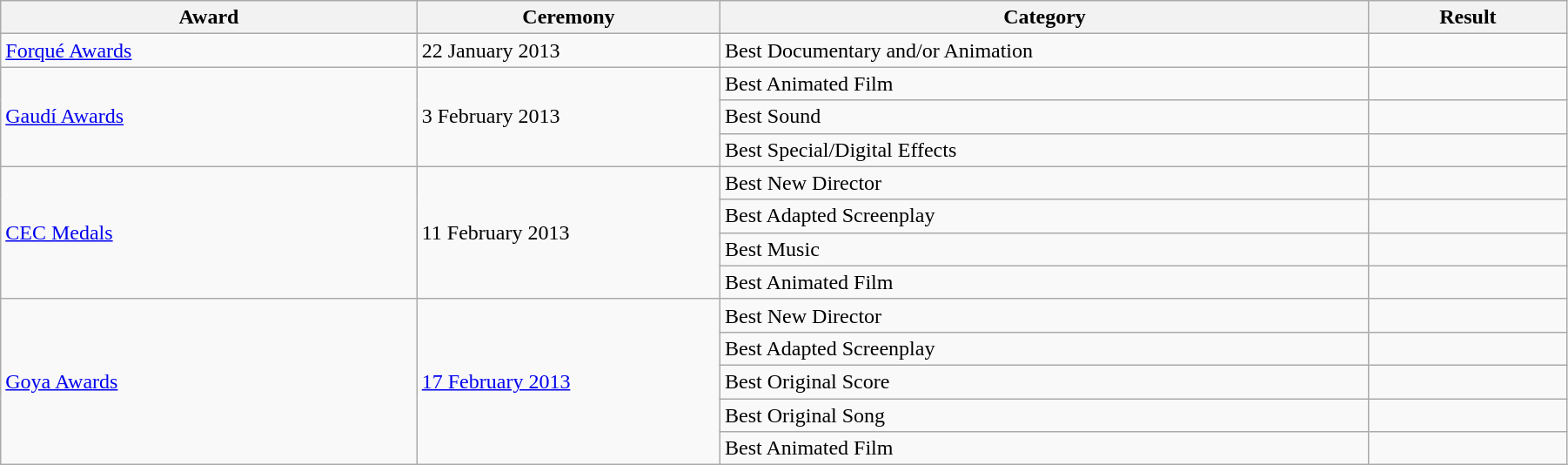<table class="wikitable" width="95%">
<tr>
<th width=100>Award</th>
<th width=20>Ceremony</th>
<th width=160>Category</th>
<th width="10">Result</th>
</tr>
<tr>
<td><a href='#'>Forqué Awards</a></td>
<td>22 January 2013</td>
<td>Best Documentary and/or Animation</td>
<td></td>
</tr>
<tr>
<td rowspan=3><a href='#'>Gaudí Awards</a></td>
<td rowspan=3>3 February 2013</td>
<td>Best Animated Film</td>
<td></td>
</tr>
<tr>
<td>Best Sound</td>
<td></td>
</tr>
<tr>
<td>Best Special/Digital Effects</td>
<td></td>
</tr>
<tr>
<td rowspan=4><a href='#'>CEC Medals</a></td>
<td rowspan=4>11 February 2013</td>
<td>Best New Director</td>
<td></td>
</tr>
<tr>
<td>Best Adapted Screenplay</td>
<td></td>
</tr>
<tr>
<td>Best Music</td>
<td></td>
</tr>
<tr>
<td>Best Animated Film</td>
<td></td>
</tr>
<tr>
<td rowspan=5><a href='#'>Goya Awards</a></td>
<td rowspan=5><a href='#'>17 February 2013</a></td>
<td>Best New Director</td>
<td></td>
</tr>
<tr>
<td>Best Adapted Screenplay</td>
<td></td>
</tr>
<tr>
<td>Best Original Score</td>
<td></td>
</tr>
<tr>
<td>Best Original Song</td>
<td></td>
</tr>
<tr>
<td>Best Animated Film</td>
<td></td>
</tr>
</table>
